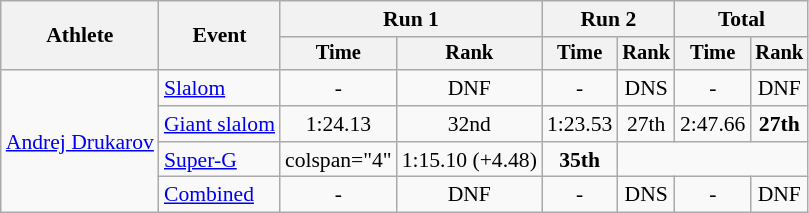<table class="wikitable" style="font-size:90%">
<tr>
<th rowspan=2>Athlete</th>
<th rowspan=2>Event</th>
<th colspan=2>Run 1</th>
<th colspan=2>Run 2</th>
<th colspan=2>Total</th>
</tr>
<tr style="font-size:95%">
<th>Time</th>
<th>Rank</th>
<th>Time</th>
<th>Rank</th>
<th>Time</th>
<th>Rank</th>
</tr>
<tr align=center>
<td align="left" rowspan="4"><a href='#'>Andrej Drukarov</a></td>
<td align="left"><a href='#'>Slalom</a></td>
<td>-</td>
<td>DNF</td>
<td>-</td>
<td>DNS</td>
<td>-</td>
<td>DNF</td>
</tr>
<tr align=center>
<td align="left"><a href='#'>Giant slalom</a></td>
<td>1:24.13</td>
<td>32nd</td>
<td>1:23.53</td>
<td>27th</td>
<td>2:47.66</td>
<td><strong>27th</strong></td>
</tr>
<tr align=center>
<td align="left"><a href='#'>Super-G</a></td>
<td>colspan="4" </td>
<td>1:15.10 (+4.48)</td>
<td><strong>35th</strong></td>
</tr>
<tr align=center>
<td align="left"><a href='#'>Combined</a></td>
<td>-</td>
<td>DNF</td>
<td>-</td>
<td>DNS</td>
<td>-</td>
<td>DNF</td>
</tr>
</table>
